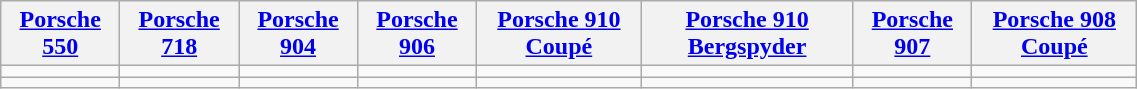<table class="wikitable" width=60%>
<tr>
<th><a href='#'>Porsche 550</a></th>
<th><a href='#'>Porsche 718</a></th>
<th><a href='#'>Porsche 904</a></th>
<th><a href='#'>Porsche 906</a></th>
<th><a href='#'>Porsche 910 Coupé</a></th>
<th><a href='#'>Porsche 910 Bergspyder</a></th>
<th><a href='#'>Porsche 907</a></th>
<th><a href='#'>Porsche 908 Coupé</a></th>
</tr>
<tr>
<td></td>
<td></td>
<td></td>
<td></td>
<td></td>
<td></td>
<td></td>
<td></td>
</tr>
<tr>
<td></td>
<td></td>
<td></td>
<td></td>
<td></td>
<td></td>
<td></td>
<td></td>
</tr>
</table>
